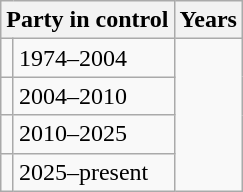<table class="wikitable">
<tr>
<th colspan=2>Party in control</th>
<th>Years</th>
</tr>
<tr>
<td></td>
<td>1974–2004</td>
</tr>
<tr>
<td></td>
<td>2004–2010</td>
</tr>
<tr>
<td></td>
<td>2010–2025</td>
</tr>
<tr>
<td></td>
<td>2025–present</td>
</tr>
</table>
